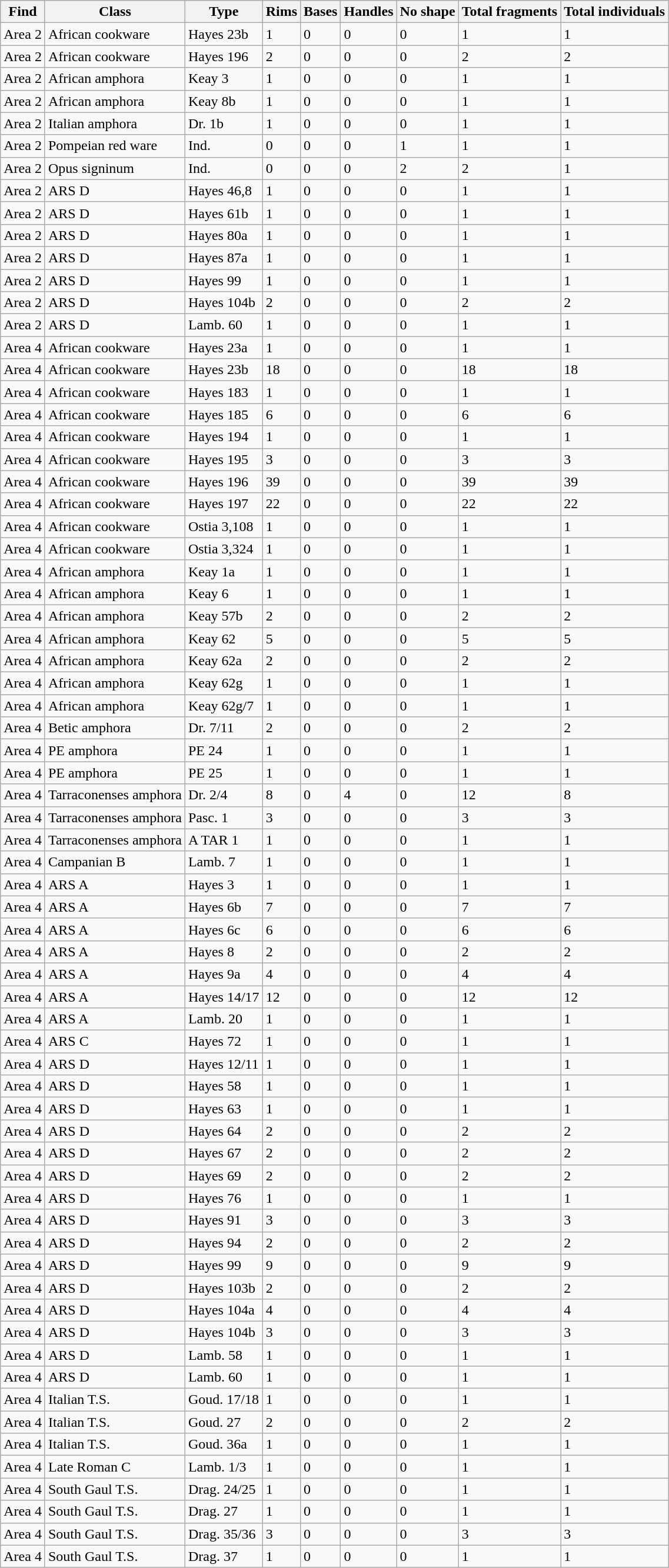<table class="wikitable">
<tr>
<th>Find</th>
<th>Class</th>
<th>Type</th>
<th>Rims</th>
<th>Bases</th>
<th>Handles</th>
<th>No shape</th>
<th>Total fragments</th>
<th>Total individuals</th>
</tr>
<tr>
<td>Area 2</td>
<td>African cookware</td>
<td>Hayes 23b</td>
<td>1</td>
<td>0</td>
<td>0</td>
<td>0</td>
<td>1</td>
<td>1</td>
</tr>
<tr>
<td>Area 2</td>
<td>African cookware</td>
<td>Hayes 196</td>
<td>2</td>
<td>0</td>
<td>0</td>
<td>0</td>
<td>2</td>
<td>2</td>
</tr>
<tr>
<td>Area 2</td>
<td>African amphora</td>
<td>Keay 3</td>
<td>1</td>
<td>0</td>
<td>0</td>
<td>0</td>
<td>1</td>
<td>1</td>
</tr>
<tr>
<td>Area 2</td>
<td>African amphora</td>
<td>Keay 8b</td>
<td>1</td>
<td>0</td>
<td>0</td>
<td>0</td>
<td>1</td>
<td>1</td>
</tr>
<tr>
<td>Area 2</td>
<td>Italian amphora</td>
<td>Dr. 1b</td>
<td>1</td>
<td>0</td>
<td>0</td>
<td>0</td>
<td>1</td>
<td>1</td>
</tr>
<tr>
<td>Area 2</td>
<td>Pompeian red ware</td>
<td>Ind.</td>
<td>0</td>
<td>0</td>
<td>0</td>
<td>1</td>
<td>1</td>
<td>1</td>
</tr>
<tr>
<td>Area 2</td>
<td>Opus signinum</td>
<td>Ind.</td>
<td>0</td>
<td>0</td>
<td>0</td>
<td>2</td>
<td>2</td>
<td>1</td>
</tr>
<tr>
<td>Area 2</td>
<td>ARS D</td>
<td>Hayes 46,8</td>
<td>1</td>
<td>0</td>
<td>0</td>
<td>0</td>
<td>1</td>
<td>1</td>
</tr>
<tr>
<td>Area 2</td>
<td>ARS D</td>
<td>Hayes 61b</td>
<td>1</td>
<td>0</td>
<td>0</td>
<td>0</td>
<td>1</td>
<td>1</td>
</tr>
<tr>
<td>Area 2</td>
<td>ARS D</td>
<td>Hayes 80a</td>
<td>1</td>
<td>0</td>
<td>0</td>
<td>0</td>
<td>1</td>
<td>1</td>
</tr>
<tr>
<td>Area 2</td>
<td>ARS D</td>
<td>Hayes 87a</td>
<td>1</td>
<td>0</td>
<td>0</td>
<td>0</td>
<td>1</td>
<td>1</td>
</tr>
<tr>
<td>Area 2</td>
<td>ARS D</td>
<td>Hayes 99</td>
<td>1</td>
<td>0</td>
<td>0</td>
<td>0</td>
<td>1</td>
<td>1</td>
</tr>
<tr>
<td>Area 2</td>
<td>ARS D</td>
<td>Hayes 104b</td>
<td>2</td>
<td>0</td>
<td>0</td>
<td>0</td>
<td>2</td>
<td>2</td>
</tr>
<tr>
<td>Area 2</td>
<td>ARS D</td>
<td>Lamb. 60</td>
<td>1</td>
<td>0</td>
<td>0</td>
<td>0</td>
<td>1</td>
<td>1</td>
</tr>
<tr>
<td>Area 4</td>
<td>African cookware</td>
<td>Hayes 23a</td>
<td>1</td>
<td>0</td>
<td>0</td>
<td>0</td>
<td>1</td>
<td>1</td>
</tr>
<tr>
<td>Area 4</td>
<td>African cookware</td>
<td>Hayes 23b</td>
<td>18</td>
<td>0</td>
<td>0</td>
<td>0</td>
<td>18</td>
<td>18</td>
</tr>
<tr>
<td>Area 4</td>
<td>African cookware</td>
<td>Hayes 183</td>
<td>1</td>
<td>0</td>
<td>0</td>
<td>0</td>
<td>1</td>
<td>1</td>
</tr>
<tr>
<td>Area 4</td>
<td>African cookware</td>
<td>Hayes 185</td>
<td>6</td>
<td>0</td>
<td>0</td>
<td>0</td>
<td>6</td>
<td>6</td>
</tr>
<tr>
<td>Area 4</td>
<td>African cookware</td>
<td>Hayes 194</td>
<td>1</td>
<td>0</td>
<td>0</td>
<td>0</td>
<td>1</td>
<td>1</td>
</tr>
<tr>
<td>Area 4</td>
<td>African cookware</td>
<td>Hayes 195</td>
<td>3</td>
<td>0</td>
<td>0</td>
<td>0</td>
<td>3</td>
<td>3</td>
</tr>
<tr>
<td>Area 4</td>
<td>African cookware</td>
<td>Hayes 196</td>
<td>39</td>
<td>0</td>
<td>0</td>
<td>0</td>
<td>39</td>
<td>39</td>
</tr>
<tr>
<td>Area 4</td>
<td>African cookware</td>
<td>Hayes 197</td>
<td>22</td>
<td>0</td>
<td>0</td>
<td>0</td>
<td>22</td>
<td>22</td>
</tr>
<tr>
<td>Area 4</td>
<td>African cookware</td>
<td>Ostia 3,108</td>
<td>1</td>
<td>0</td>
<td>0</td>
<td>0</td>
<td>1</td>
<td>1</td>
</tr>
<tr>
<td>Area 4</td>
<td>African cookware</td>
<td>Ostia 3,324</td>
<td>1</td>
<td>0</td>
<td>0</td>
<td>0</td>
<td>1</td>
<td>1</td>
</tr>
<tr>
<td>Area 4</td>
<td>African amphora</td>
<td>Keay 1a</td>
<td>1</td>
<td>0</td>
<td>0</td>
<td>0</td>
<td>1</td>
<td>1</td>
</tr>
<tr>
<td>Area 4</td>
<td>African amphora</td>
<td>Keay 6</td>
<td>1</td>
<td>0</td>
<td>0</td>
<td>0</td>
<td>1</td>
<td>1</td>
</tr>
<tr>
<td>Area 4</td>
<td>African amphora</td>
<td>Keay 57b</td>
<td>2</td>
<td>0</td>
<td>0</td>
<td>0</td>
<td>2</td>
<td>2</td>
</tr>
<tr>
<td>Area 4</td>
<td>African amphora</td>
<td>Keay 62</td>
<td>5</td>
<td>0</td>
<td>0</td>
<td>0</td>
<td>5</td>
<td>5</td>
</tr>
<tr>
<td>Area 4</td>
<td>African amphora</td>
<td>Keay 62a</td>
<td>2</td>
<td>0</td>
<td>0</td>
<td>0</td>
<td>2</td>
<td>2</td>
</tr>
<tr>
<td>Area 4</td>
<td>African amphora</td>
<td>Keay 62g</td>
<td>1</td>
<td>0</td>
<td>0</td>
<td>0</td>
<td>1</td>
<td>1</td>
</tr>
<tr>
<td>Area 4</td>
<td>African amphora</td>
<td>Keay 62g/7</td>
<td>1</td>
<td>0</td>
<td>0</td>
<td>0</td>
<td>1</td>
<td>1</td>
</tr>
<tr>
<td>Area 4</td>
<td>Betic amphora</td>
<td>Dr. 7/11</td>
<td>2</td>
<td>0</td>
<td>0</td>
<td>0</td>
<td>2</td>
<td>2</td>
</tr>
<tr>
<td>Area 4</td>
<td>PE amphora</td>
<td>PE 24</td>
<td>1</td>
<td>0</td>
<td>0</td>
<td>0</td>
<td>1</td>
<td>1</td>
</tr>
<tr>
<td>Area 4</td>
<td>PE amphora</td>
<td>PE 25</td>
<td>1</td>
<td>0</td>
<td>0</td>
<td>0</td>
<td>1</td>
<td>1</td>
</tr>
<tr>
<td>Area 4</td>
<td>Tarraconenses amphora</td>
<td>Dr. 2/4</td>
<td>8</td>
<td>0</td>
<td>4</td>
<td>0</td>
<td>12</td>
<td>8</td>
</tr>
<tr>
<td>Area 4</td>
<td>Tarraconenses amphora</td>
<td>Pasc. 1</td>
<td>3</td>
<td>0</td>
<td>0</td>
<td>0</td>
<td>3</td>
<td>3</td>
</tr>
<tr>
<td>Area 4</td>
<td>Tarraconenses amphora</td>
<td>A TAR 1</td>
<td>1</td>
<td>0</td>
<td>0</td>
<td>0</td>
<td>1</td>
<td>1</td>
</tr>
<tr>
<td>Area 4</td>
<td>Campanian B</td>
<td>Lamb. 7</td>
<td>1</td>
<td>0</td>
<td>0</td>
<td>0</td>
<td>1</td>
<td>1</td>
</tr>
<tr>
<td>Area 4</td>
<td>ARS A</td>
<td>Hayes 3</td>
<td>1</td>
<td>0</td>
<td>0</td>
<td>0</td>
<td>1</td>
<td>1</td>
</tr>
<tr>
<td>Area 4</td>
<td>ARS A</td>
<td>Hayes 6b</td>
<td>7</td>
<td>0</td>
<td>0</td>
<td>0</td>
<td>7</td>
<td>7</td>
</tr>
<tr>
<td>Area 4</td>
<td>ARS A</td>
<td>Hayes 6c</td>
<td>6</td>
<td>0</td>
<td>0</td>
<td>0</td>
<td>6</td>
<td>6</td>
</tr>
<tr>
<td>Area 4</td>
<td>ARS A</td>
<td>Hayes 8</td>
<td>2</td>
<td>0</td>
<td>0</td>
<td>0</td>
<td>2</td>
<td>2</td>
</tr>
<tr>
<td>Area 4</td>
<td>ARS A</td>
<td>Hayes 9a</td>
<td>4</td>
<td>0</td>
<td>0</td>
<td>0</td>
<td>4</td>
<td>4</td>
</tr>
<tr>
<td>Area 4</td>
<td>ARS A</td>
<td>Hayes 14/17</td>
<td>12</td>
<td>0</td>
<td>0</td>
<td>0</td>
<td>12</td>
<td>12</td>
</tr>
<tr>
<td>Area 4</td>
<td>ARS A</td>
<td>Lamb. 20</td>
<td>1</td>
<td>0</td>
<td>0</td>
<td>0</td>
<td>1</td>
<td>1</td>
</tr>
<tr>
<td>Area 4</td>
<td>ARS C</td>
<td>Hayes 72</td>
<td>1</td>
<td>0</td>
<td>0</td>
<td>0</td>
<td>1</td>
<td>1</td>
</tr>
<tr>
<td>Area 4</td>
<td>ARS D</td>
<td>Hayes 12/11</td>
<td>1</td>
<td>0</td>
<td>0</td>
<td>0</td>
<td>1</td>
<td>1</td>
</tr>
<tr>
<td>Area 4</td>
<td>ARS D</td>
<td>Hayes 58</td>
<td>1</td>
<td>0</td>
<td>0</td>
<td>0</td>
<td>1</td>
<td>1</td>
</tr>
<tr>
<td>Area 4</td>
<td>ARS D</td>
<td>Hayes 63</td>
<td>1</td>
<td>0</td>
<td>0</td>
<td>0</td>
<td>1</td>
<td>1</td>
</tr>
<tr>
<td>Area 4</td>
<td>ARS D</td>
<td>Hayes 64</td>
<td>2</td>
<td>0</td>
<td>0</td>
<td>0</td>
<td>2</td>
<td>2</td>
</tr>
<tr>
<td>Area 4</td>
<td>ARS D</td>
<td>Hayes 67</td>
<td>2</td>
<td>0</td>
<td>0</td>
<td>0</td>
<td>2</td>
<td>2</td>
</tr>
<tr>
<td>Area 4</td>
<td>ARS D</td>
<td>Hayes 69</td>
<td>2</td>
<td>0</td>
<td>0</td>
<td>0</td>
<td>2</td>
<td>2</td>
</tr>
<tr>
<td>Area 4</td>
<td>ARS D</td>
<td>Hayes 76</td>
<td>1</td>
<td>0</td>
<td>0</td>
<td>0</td>
<td>1</td>
<td>1</td>
</tr>
<tr>
<td>Area 4</td>
<td>ARS D</td>
<td>Hayes 91</td>
<td>3</td>
<td>0</td>
<td>0</td>
<td>0</td>
<td>3</td>
<td>3</td>
</tr>
<tr>
<td>Area 4</td>
<td>ARS D</td>
<td>Hayes 94</td>
<td>2</td>
<td>0</td>
<td>0</td>
<td>0</td>
<td>2</td>
<td>2</td>
</tr>
<tr>
<td>Area 4</td>
<td>ARS D</td>
<td>Hayes 99</td>
<td>9</td>
<td>0</td>
<td>0</td>
<td>0</td>
<td>9</td>
<td>9</td>
</tr>
<tr>
<td>Area 4</td>
<td>ARS D</td>
<td>Hayes 103b</td>
<td>2</td>
<td>0</td>
<td>0</td>
<td>0</td>
<td>2</td>
<td>2</td>
</tr>
<tr>
<td>Area 4</td>
<td>ARS D</td>
<td>Hayes 104a</td>
<td>4</td>
<td>0</td>
<td>0</td>
<td>0</td>
<td>4</td>
<td>4</td>
</tr>
<tr>
<td>Area 4</td>
<td>ARS D</td>
<td>Hayes 104b</td>
<td>3</td>
<td>0</td>
<td>0</td>
<td>0</td>
<td>3</td>
<td>3</td>
</tr>
<tr>
<td>Area 4</td>
<td>ARS D</td>
<td>Lamb. 58</td>
<td>1</td>
<td>0</td>
<td>0</td>
<td>0</td>
<td>1</td>
<td>1</td>
</tr>
<tr>
<td>Area 4</td>
<td>ARS D</td>
<td>Lamb. 60</td>
<td>1</td>
<td>0</td>
<td>0</td>
<td>0</td>
<td>1</td>
<td>1</td>
</tr>
<tr>
<td>Area 4</td>
<td>Italian T.S.</td>
<td>Goud. 17/18</td>
<td>1</td>
<td>0</td>
<td>0</td>
<td>0</td>
<td>1</td>
<td>1</td>
</tr>
<tr>
<td>Area 4</td>
<td>Italian T.S.</td>
<td>Goud. 27</td>
<td>2</td>
<td>0</td>
<td>0</td>
<td>0</td>
<td>2</td>
<td>2</td>
</tr>
<tr>
<td>Area 4</td>
<td>Italian T.S.</td>
<td>Goud. 36a</td>
<td>1</td>
<td>0</td>
<td>0</td>
<td>0</td>
<td>1</td>
<td>1</td>
</tr>
<tr>
<td>Area 4</td>
<td>Late Roman C</td>
<td>Lamb. 1/3</td>
<td>1</td>
<td>0</td>
<td>0</td>
<td>0</td>
<td>1</td>
<td>1</td>
</tr>
<tr>
<td>Area 4</td>
<td>South Gaul T.S.</td>
<td>Drag. 24/25</td>
<td>1</td>
<td>0</td>
<td>0</td>
<td>0</td>
<td>1</td>
<td>1</td>
</tr>
<tr>
<td>Area 4</td>
<td>South Gaul T.S.</td>
<td>Drag. 27</td>
<td>1</td>
<td>0</td>
<td>0</td>
<td>0</td>
<td>1</td>
<td>1</td>
</tr>
<tr>
<td>Area 4</td>
<td>South Gaul T.S.</td>
<td>Drag. 35/36</td>
<td>3</td>
<td>0</td>
<td>0</td>
<td>0</td>
<td>3</td>
<td>3</td>
</tr>
<tr>
<td>Area 4</td>
<td>South Gaul T.S.</td>
<td>Drag. 37</td>
<td>1</td>
<td>0</td>
<td>0</td>
<td>0</td>
<td>1</td>
<td>1</td>
</tr>
</table>
